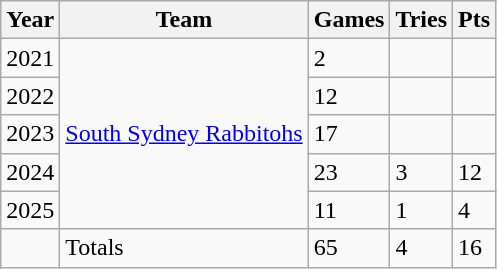<table class="wikitable">
<tr>
<th>Year</th>
<th>Team</th>
<th>Games</th>
<th>Tries</th>
<th>Pts</th>
</tr>
<tr>
<td>2021</td>
<td rowspan="5"> <a href='#'>South Sydney Rabbitohs</a></td>
<td>2</td>
<td></td>
<td></td>
</tr>
<tr>
<td>2022</td>
<td>12</td>
<td></td>
<td></td>
</tr>
<tr>
<td>2023</td>
<td>17</td>
<td></td>
<td></td>
</tr>
<tr>
<td>2024</td>
<td>23</td>
<td>3</td>
<td>12</td>
</tr>
<tr>
<td>2025</td>
<td>11</td>
<td>1</td>
<td>4</td>
</tr>
<tr>
<td></td>
<td>Totals</td>
<td>65</td>
<td>4</td>
<td>16</td>
</tr>
</table>
